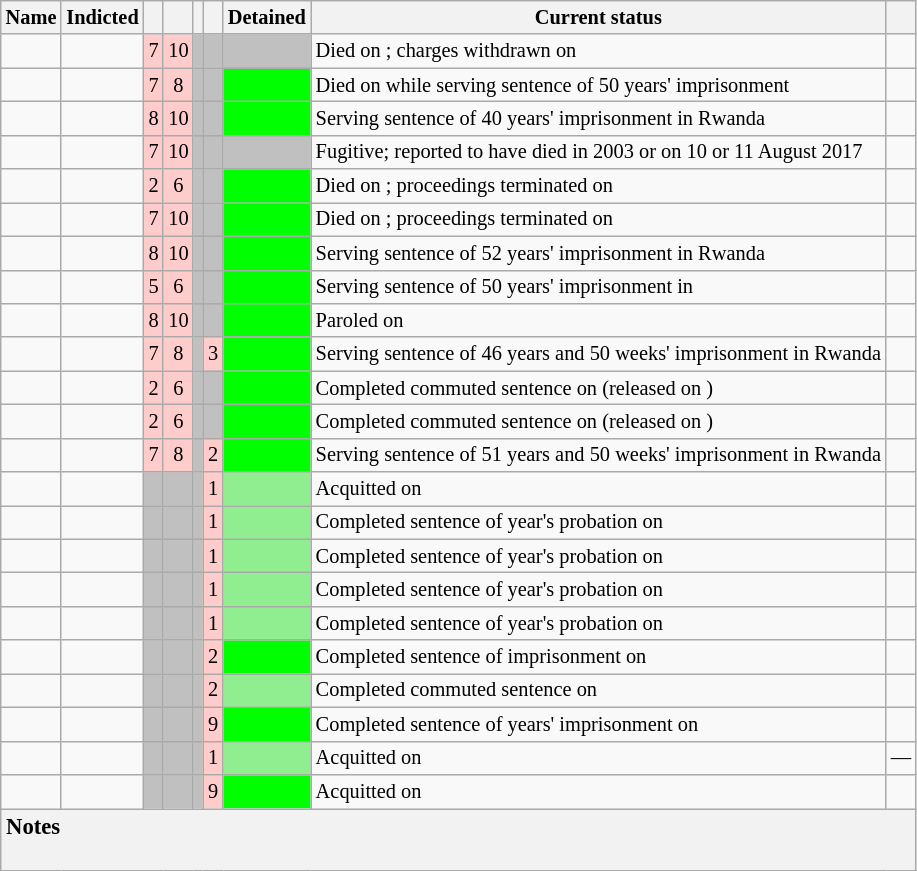<table class="wikitable sortable sticky-header sort-under" style="text-align:left">
<tr style="font-size:85%">
<th>Name</th>
<th>Indicted</th>
<th></th>
<th></th>
<th></th>
<th></th>
<th>Detained</th>
<th>Current status</th>
<th class="unsortable"></th>
</tr>
<tr style="font-size:85%">
<td></td>
<td></td>
<td align="center" style="background:#FFCCCC">7</td>
<td align="center" style="background:#FFCCCC">10</td>
<td align="center" style="background:#C0C0C0"></td>
<td align="center" style="background:#C0C0C0"></td>
<td style="background:#C0C0C0"></td>
<td>Died on ; charges withdrawn on </td>
<td align="center"></td>
</tr>
<tr style="font-size:85%">
<td></td>
<td></td>
<td align="center" style="background:#FFCCCC">7</td>
<td align="center" style="background:#FFCCCC">8</td>
<td align="center" style="background:#C0C0C0"></td>
<td align="center" style="background:#C0C0C0"></td>
<td style="background:#00FF00"></td>
<td>Died on  while serving sentence of 50 years' imprisonment</td>
<td align="center"></td>
</tr>
<tr style="font-size:85%">
<td></td>
<td></td>
<td align="center" style="background:#FFCCCC">8</td>
<td align="center" style="background:#FFCCCC">10</td>
<td align="center" style="background:#C0C0C0"></td>
<td align="center" style="background:#C0C0C0"></td>
<td style="background:#00FF00"></td>
<td>Serving sentence of 40 years' imprisonment in Rwanda</td>
<td align="center"></td>
</tr>
<tr style="font-size:85%">
<td></td>
<td></td>
<td align="center" style="background:#FFCCCC">7</td>
<td align="center" style="background:#FFCCCC">10</td>
<td align="center" style="background:#C0C0C0"></td>
<td align="center" style="background:#C0C0C0"></td>
<td style="background:#C0C0C0"></td>
<td>Fugitive; reported to have died in 2003 or on 10 or 11 August 2017</td>
<td align="center"></td>
</tr>
<tr style="font-size:85%">
<td></td>
<td></td>
<td align="center" style="background:#FFCCCC">2</td>
<td align="center" style="background:#FFCCCC">6</td>
<td align="center" style="background:#C0C0C0"></td>
<td align="center" style="background:#C0C0C0"></td>
<td style="background:#00FF00"></td>
<td>Died on ; proceedings terminated on </td>
<td align="center"></td>
</tr>
<tr style="font-size:85%">
<td></td>
<td></td>
<td align="center" style="background:#FFCCCC">7</td>
<td align="center" style="background:#FFCCCC">10</td>
<td align="center" style="background:#C0C0C0"></td>
<td align="center" style="background:#C0C0C0"></td>
<td style="background:#00FF00"></td>
<td>Died on ; proceedings terminated on </td>
<td align="center"></td>
</tr>
<tr style="font-size:85%">
<td></td>
<td></td>
<td align="center" style="background:#FFCCCC">8</td>
<td align="center" style="background:#FFCCCC">10</td>
<td align="center" style="background:#C0C0C0"></td>
<td align="center" style="background:#C0C0C0"></td>
<td style="background:#00FF00"></td>
<td>Serving sentence of 52 years' imprisonment in Rwanda</td>
<td align="center"></td>
</tr>
<tr style="font-size:85%">
<td></td>
<td></td>
<td align="center" style="background:#FFCCCC">5</td>
<td align="center" style="background:#FFCCCC">6</td>
<td align="center" style="background:#C0C0C0"></td>
<td align="center" style="background:#C0C0C0"></td>
<td style="background:#00FF00"></td>
<td>Serving sentence of 50 years' imprisonment in </td>
<td align="center"></td>
</tr>
<tr style="font-size:85%">
<td></td>
<td></td>
<td align="center" style="background:#FFCCCC">8</td>
<td align="center" style="background:#FFCCCC">10</td>
<td align="center" style="background:#C0C0C0"></td>
<td align="center" style="background:#C0C0C0"></td>
<td style="background:#00FF00"></td>
<td>Paroled on </td>
<td align="center"></td>
</tr>
<tr style="font-size:85%">
<td></td>
<td></td>
<td align="center" style="background:#FFCCCC">7</td>
<td align="center" style="background:#FFCCCC">8</td>
<td align="center" style="background:#C0C0C0"></td>
<td align="center" style="background:#FFCCCC">3</td>
<td style="background:#00FF00"></td>
<td>Serving sentence of 46 years and 50 weeks' imprisonment in Rwanda</td>
<td align="center"></td>
</tr>
<tr style="font-size:85%">
<td></td>
<td></td>
<td align="center" style="background:#FFCCCC">2</td>
<td align="center" style="background:#FFCCCC">6</td>
<td align="center" style="background:#C0C0C0"></td>
<td align="center" style="background:#C0C0C0"></td>
<td style="background:#00FF00"></td>
<td>Completed commuted sentence on  (released on )</td>
<td align="center"></td>
</tr>
<tr style="font-size:85%">
<td></td>
<td></td>
<td align="center" style="background:#FFCCCC">2</td>
<td align="center" style="background:#FFCCCC">6</td>
<td align="center" style="background:#C0C0C0"></td>
<td align="center" style="background:#C0C0C0"></td>
<td style="background:#00FF00"></td>
<td>Completed commuted sentence on  (released on )</td>
<td align="center"></td>
</tr>
<tr style="font-size:85%">
<td></td>
<td></td>
<td align="center" style="background:#FFCCCC">7</td>
<td align="center" style="background:#FFCCCC">8</td>
<td align="center" style="background:#C0C0C0"></td>
<td align="center" style="background:#FFCCCC">2</td>
<td style="background:#00FF00"></td>
<td>Serving sentence of 51 years and 50 weeks' imprisonment in Rwanda</td>
<td align="center"></td>
</tr>
<tr style="font-size:85%">
<td></td>
<td></td>
<td align="center" style="background:#C0C0C0"></td>
<td align="center" style="background:#C0C0C0"></td>
<td align="center" style="background:#C0C0C0"></td>
<td align="center" style="background:#FFCCCC">1</td>
<td style="background:#90EE90"></td>
<td>Acquitted on </td>
<td align="center"></td>
</tr>
<tr style="font-size:85%">
<td></td>
<td></td>
<td align="center" style="background:#C0C0C0"></td>
<td align="center" style="background:#C0C0C0"></td>
<td align="center" style="background:#C0C0C0"></td>
<td align="center" style="background:#FFCCCC">1</td>
<td style="background:#90EE90"></td>
<td>Completed sentence of  year's probation on </td>
<td align="center"></td>
</tr>
<tr style="font-size:85%">
<td></td>
<td></td>
<td align="center" style="background:#C0C0C0"></td>
<td align="center" style="background:#C0C0C0"></td>
<td align="center" style="background:#C0C0C0"></td>
<td align="center" style="background:#FFCCCC">1</td>
<td style="background:#90EE90"></td>
<td>Completed sentence of  year's probation on </td>
<td align="center"></td>
</tr>
<tr style="font-size:85%">
<td></td>
<td></td>
<td align="center" style="background:#C0C0C0"></td>
<td align="center" style="background:#C0C0C0"></td>
<td align="center" style="background:#C0C0C0"></td>
<td align="center" style="background:#FFCCCC">1</td>
<td style="background:#90EE90"></td>
<td>Completed sentence of  year's probation on </td>
<td align="center"></td>
</tr>
<tr style="font-size:85%">
<td></td>
<td></td>
<td align="center" style="background:#C0C0C0"></td>
<td align="center" style="background:#C0C0C0"></td>
<td align="center" style="background:#C0C0C0"></td>
<td align="center" style="background:#FFCCCC">1</td>
<td style="background:#90EE90"></td>
<td>Completed sentence of  year's probation on </td>
<td align="center"></td>
</tr>
<tr style="font-size:85%">
<td></td>
<td></td>
<td align="center" style="background:#C0C0C0"></td>
<td align="center" style="background:#C0C0C0"></td>
<td align="center" style="background:#C0C0C0"></td>
<td align="center" style="background:#FFCCCC">2</td>
<td style="background:#00FF00"></td>
<td>Completed sentence of  imprisonment on </td>
<td align="center"></td>
</tr>
<tr style="font-size:85%">
<td></td>
<td></td>
<td align="center" style="background:#C0C0C0"></td>
<td align="center" style="background:#C0C0C0"></td>
<td align="center" style="background:#C0C0C0"></td>
<td align="center" style="background:#FFCCCC">2</td>
<td style="background:#90EE90"></td>
<td>Completed commuted sentence on </td>
<td align="center"></td>
</tr>
<tr style="font-size:85%">
<td></td>
<td></td>
<td align="center" style="background:#C0C0C0"></td>
<td align="center" style="background:#C0C0C0"></td>
<td align="center" style="background:#C0C0C0"></td>
<td align="center" style="background:#FFCCCC">9</td>
<td style="background:#00FF00"></td>
<td>Completed sentence of  years' imprisonment on </td>
<td align="center"></td>
</tr>
<tr style="font-size:85%">
<td></td>
<td></td>
<td align="center" style="background:#C0C0C0"></td>
<td align="center" style="background:#C0C0C0"></td>
<td align="center" style="background:#C0C0C0"></td>
<td align="center" style="background:#FFCCCC">1</td>
<td style="background:#90EE90"></td>
<td>Acquitted on </td>
<td align="center">—</td>
</tr>
<tr style="font-size:85%">
<td></td>
<td></td>
<td align="center" style="background:#C0C0C0"></td>
<td align="center" style="background:#C0C0C0"></td>
<td align="center" style="background:#C0C0C0"></td>
<td align="center" style="background:#FFCCCC">9</td>
<td style="background:#00FF00"></td>
<td>Acquitted on </td>
<td align="center"></td>
</tr>
<tr class="sortbottom">
<td colspan="9" style="font-size:94.44%; background:#F2F2F2"><strong>Notes</strong><br><br></td>
</tr>
</table>
